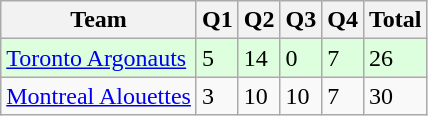<table class="wikitable">
<tr>
<th>Team</th>
<th>Q1</th>
<th>Q2</th>
<th>Q3</th>
<th>Q4</th>
<th>Total</th>
</tr>
<tr style="background-color:#DDFFDD">
<td><a href='#'>Toronto Argonauts</a></td>
<td>5</td>
<td>14</td>
<td>0</td>
<td>7</td>
<td>26</td>
</tr>
<tr>
<td><a href='#'>Montreal Alouettes</a></td>
<td>3</td>
<td>10</td>
<td>10</td>
<td>7</td>
<td>30</td>
</tr>
</table>
